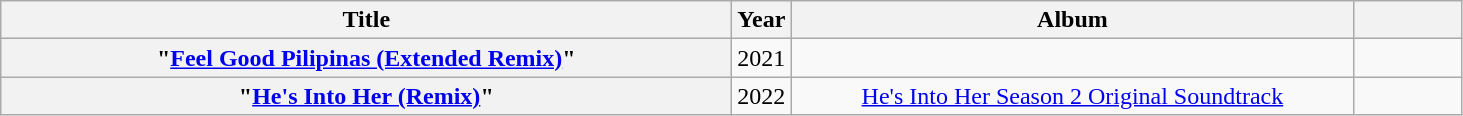<table class="wikitable plainrowheaders" style="text-align:center;">
<tr>
<th scope="col" rowspan="1" style="width:30em;">Title</th>
<th scope="col" rowspan="1" style="width:1em;">Year</th>
<th scope="col" rowspan="1" style="width:23em;">Album</th>
<th scope="col" rowspan="1" style="width:4em;"></th>
</tr>
<tr>
<th scope="row">"<a href='#'>Feel Good Pilipinas (Extended Remix)</a>" <br></th>
<td>2021</td>
<td></td>
<td></td>
</tr>
<tr>
<th scope="row">"<a href='#'>He's Into Her (Remix)</a>"</th>
<td>2022</td>
<td><a href='#'> He's Into Her Season 2 Original Soundtrack</a></td>
<td></td>
</tr>
</table>
